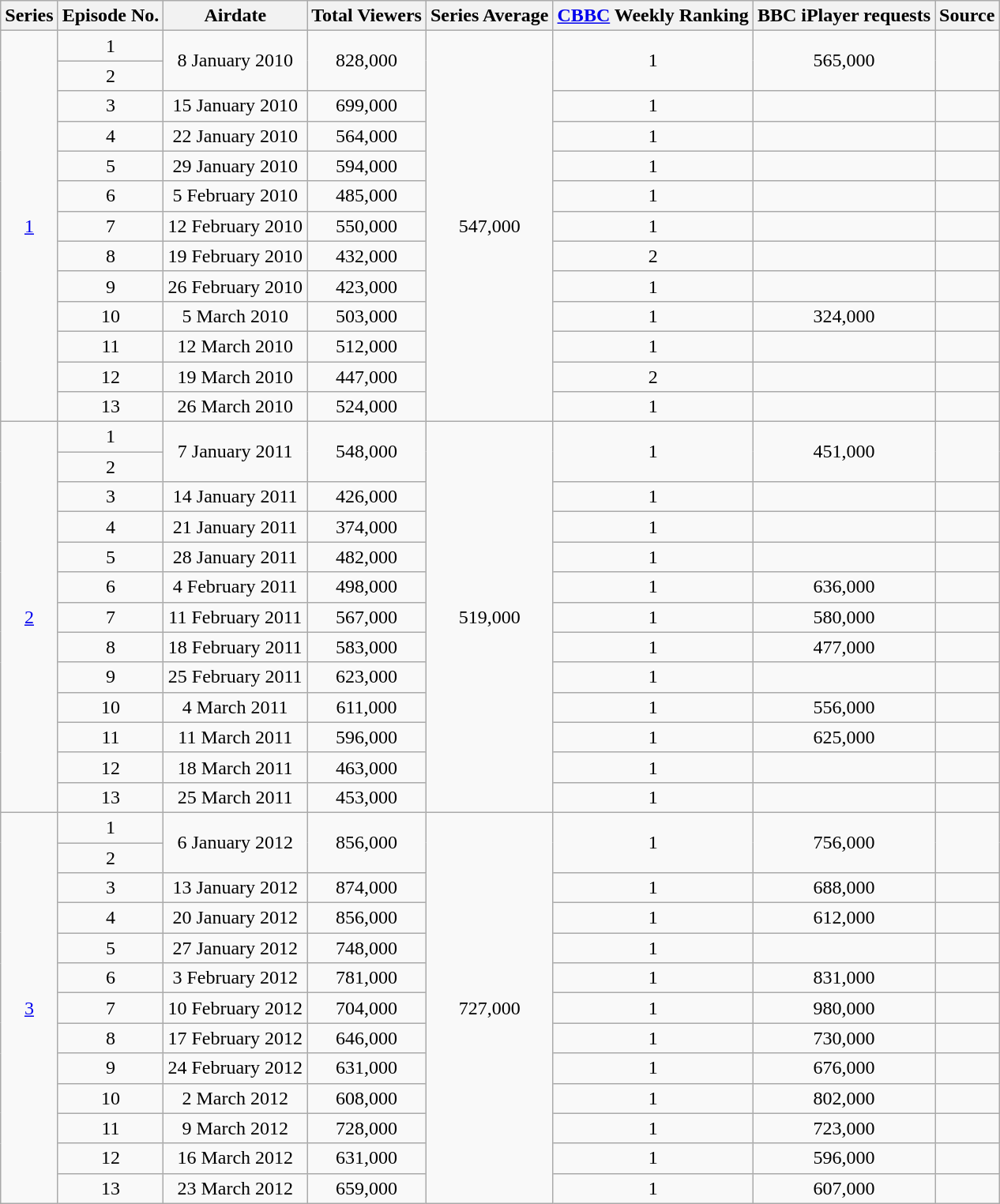<table class="wikitable sortable" style="text-align:center;">
<tr>
<th>Series</th>
<th>Episode No.</th>
<th>Airdate</th>
<th>Total Viewers</th>
<th>Series Average</th>
<th><a href='#'>CBBC</a> Weekly Ranking</th>
<th>BBC iPlayer requests</th>
<th>Source</th>
</tr>
<tr>
<td rowspan="13"><a href='#'>1</a></td>
<td>1</td>
<td rowspan="2">8 January 2010</td>
<td rowspan="2">828,000</td>
<td rowspan="13">547,000</td>
<td rowspan="2">1</td>
<td rowspan="2">565,000</td>
<td rowspan="2"></td>
</tr>
<tr>
<td>2</td>
</tr>
<tr>
<td>3</td>
<td>15 January 2010</td>
<td>699,000</td>
<td>1</td>
<td></td>
<td></td>
</tr>
<tr>
<td>4</td>
<td>22 January 2010</td>
<td>564,000</td>
<td>1</td>
<td></td>
<td></td>
</tr>
<tr>
<td>5</td>
<td>29 January 2010</td>
<td>594,000</td>
<td>1</td>
<td></td>
<td></td>
</tr>
<tr>
<td>6</td>
<td>5 February 2010</td>
<td>485,000</td>
<td>1</td>
<td></td>
<td></td>
</tr>
<tr>
<td>7</td>
<td>12 February 2010</td>
<td>550,000</td>
<td>1</td>
<td></td>
<td></td>
</tr>
<tr>
<td>8</td>
<td>19 February 2010</td>
<td>432,000</td>
<td>2</td>
<td></td>
<td></td>
</tr>
<tr>
<td>9</td>
<td>26 February 2010</td>
<td>423,000</td>
<td>1</td>
<td></td>
<td></td>
</tr>
<tr>
<td>10</td>
<td>5 March 2010</td>
<td>503,000</td>
<td>1</td>
<td>324,000</td>
<td></td>
</tr>
<tr>
<td>11</td>
<td>12 March 2010</td>
<td>512,000</td>
<td>1</td>
<td></td>
<td></td>
</tr>
<tr>
<td>12</td>
<td>19 March 2010</td>
<td>447,000</td>
<td>2</td>
<td></td>
<td></td>
</tr>
<tr>
<td>13</td>
<td>26 March 2010</td>
<td>524,000</td>
<td>1</td>
<td></td>
<td></td>
</tr>
<tr>
<td rowspan="13"><a href='#'>2</a></td>
<td>1</td>
<td rowspan="2">7 January 2011</td>
<td rowspan="2">548,000</td>
<td rowspan="13">519,000</td>
<td rowspan="2">1</td>
<td rowspan="2">451,000</td>
<td rowspan="2"></td>
</tr>
<tr>
<td>2</td>
</tr>
<tr>
<td>3</td>
<td>14 January 2011</td>
<td>426,000</td>
<td>1</td>
<td></td>
<td></td>
</tr>
<tr>
<td>4</td>
<td>21 January 2011</td>
<td>374,000</td>
<td>1</td>
<td></td>
<td></td>
</tr>
<tr>
<td>5</td>
<td>28 January 2011</td>
<td>482,000</td>
<td>1</td>
<td></td>
<td></td>
</tr>
<tr>
<td>6</td>
<td>4 February 2011</td>
<td>498,000</td>
<td>1</td>
<td>636,000</td>
<td></td>
</tr>
<tr>
<td>7</td>
<td>11 February 2011</td>
<td>567,000</td>
<td>1</td>
<td>580,000</td>
<td></td>
</tr>
<tr>
<td>8</td>
<td>18 February 2011</td>
<td>583,000</td>
<td>1</td>
<td>477,000</td>
<td></td>
</tr>
<tr>
<td>9</td>
<td>25 February 2011</td>
<td>623,000</td>
<td>1</td>
<td></td>
<td></td>
</tr>
<tr>
<td>10</td>
<td>4 March 2011</td>
<td>611,000</td>
<td>1</td>
<td>556,000</td>
<td></td>
</tr>
<tr>
<td>11</td>
<td>11 March 2011</td>
<td>596,000</td>
<td>1</td>
<td>625,000</td>
<td></td>
</tr>
<tr>
<td>12</td>
<td>18 March 2011</td>
<td>463,000</td>
<td>1</td>
<td></td>
<td></td>
</tr>
<tr>
<td>13</td>
<td>25 March 2011</td>
<td>453,000</td>
<td>1</td>
<td></td>
<td></td>
</tr>
<tr>
<td rowspan=13><a href='#'>3</a></td>
<td>1</td>
<td rowspan="2">6 January 2012</td>
<td rowspan="2">856,000</td>
<td rowspan="13">727,000</td>
<td rowspan="2">1</td>
<td rowspan="2">756,000</td>
<td rowspan="2"></td>
</tr>
<tr>
<td>2</td>
</tr>
<tr>
<td>3</td>
<td>13 January 2012</td>
<td>874,000</td>
<td>1</td>
<td>688,000</td>
<td></td>
</tr>
<tr>
<td>4</td>
<td>20 January 2012</td>
<td>856,000</td>
<td>1</td>
<td>612,000</td>
<td></td>
</tr>
<tr>
<td>5</td>
<td>27 January 2012</td>
<td>748,000</td>
<td>1</td>
<td></td>
<td></td>
</tr>
<tr>
<td>6</td>
<td>3 February 2012</td>
<td>781,000</td>
<td>1</td>
<td>831,000</td>
<td></td>
</tr>
<tr>
<td>7</td>
<td>10 February 2012</td>
<td>704,000</td>
<td>1</td>
<td>980,000</td>
<td></td>
</tr>
<tr>
<td>8</td>
<td>17 February 2012</td>
<td>646,000</td>
<td>1</td>
<td>730,000</td>
<td></td>
</tr>
<tr>
<td>9</td>
<td>24 February 2012</td>
<td>631,000</td>
<td>1</td>
<td>676,000</td>
<td></td>
</tr>
<tr>
<td>10</td>
<td>2 March 2012</td>
<td>608,000</td>
<td>1</td>
<td>802,000</td>
<td></td>
</tr>
<tr>
<td>11</td>
<td>9 March 2012</td>
<td>728,000</td>
<td>1</td>
<td>723,000</td>
<td></td>
</tr>
<tr>
<td>12</td>
<td>16 March 2012</td>
<td>631,000</td>
<td>1</td>
<td>596,000</td>
<td></td>
</tr>
<tr>
<td>13</td>
<td>23 March 2012</td>
<td>659,000</td>
<td>1</td>
<td>607,000</td>
<td></td>
</tr>
</table>
